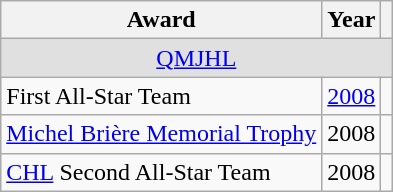<table class="wikitable">
<tr>
<th>Award</th>
<th>Year</th>
<th></th>
</tr>
<tr ALIGN="center" bgcolor="#e0e0e0">
<td colspan="3"><a href='#'>QMJHL</a></td>
</tr>
<tr>
<td>First All-Star Team</td>
<td><a href='#'>2008</a></td>
<td></td>
</tr>
<tr>
<td><a href='#'>Michel Brière Memorial Trophy</a></td>
<td>2008</td>
<td></td>
</tr>
<tr>
<td><a href='#'>CHL</a> Second All-Star Team</td>
<td>2008</td>
<td></td>
</tr>
</table>
